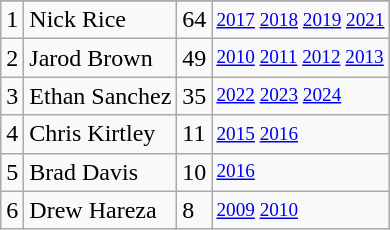<table class="wikitable">
<tr>
</tr>
<tr>
<td>1</td>
<td>Nick Rice</td>
<td>64</td>
<td style="font-size:80%;"><a href='#'>2017</a> <a href='#'>2018</a> <a href='#'>2019</a> <a href='#'>2021</a></td>
</tr>
<tr>
<td>2</td>
<td>Jarod Brown</td>
<td>49</td>
<td style="font-size:80%;"><a href='#'>2010</a> <a href='#'>2011</a> <a href='#'>2012</a> <a href='#'>2013</a></td>
</tr>
<tr>
<td>3</td>
<td>Ethan Sanchez</td>
<td>35</td>
<td style="font-size:80%;"><a href='#'>2022</a> <a href='#'>2023</a> <a href='#'>2024</a></td>
</tr>
<tr>
<td>4</td>
<td>Chris Kirtley</td>
<td>11</td>
<td style="font-size:80%;"><a href='#'>2015</a> <a href='#'>2016</a></td>
</tr>
<tr>
<td>5</td>
<td>Brad Davis</td>
<td>10</td>
<td style="font-size:80%;"><a href='#'>2016</a></td>
</tr>
<tr>
<td>6</td>
<td>Drew Hareza</td>
<td>8</td>
<td style="font-size:80%;"><a href='#'>2009</a> <a href='#'>2010</a></td>
</tr>
</table>
